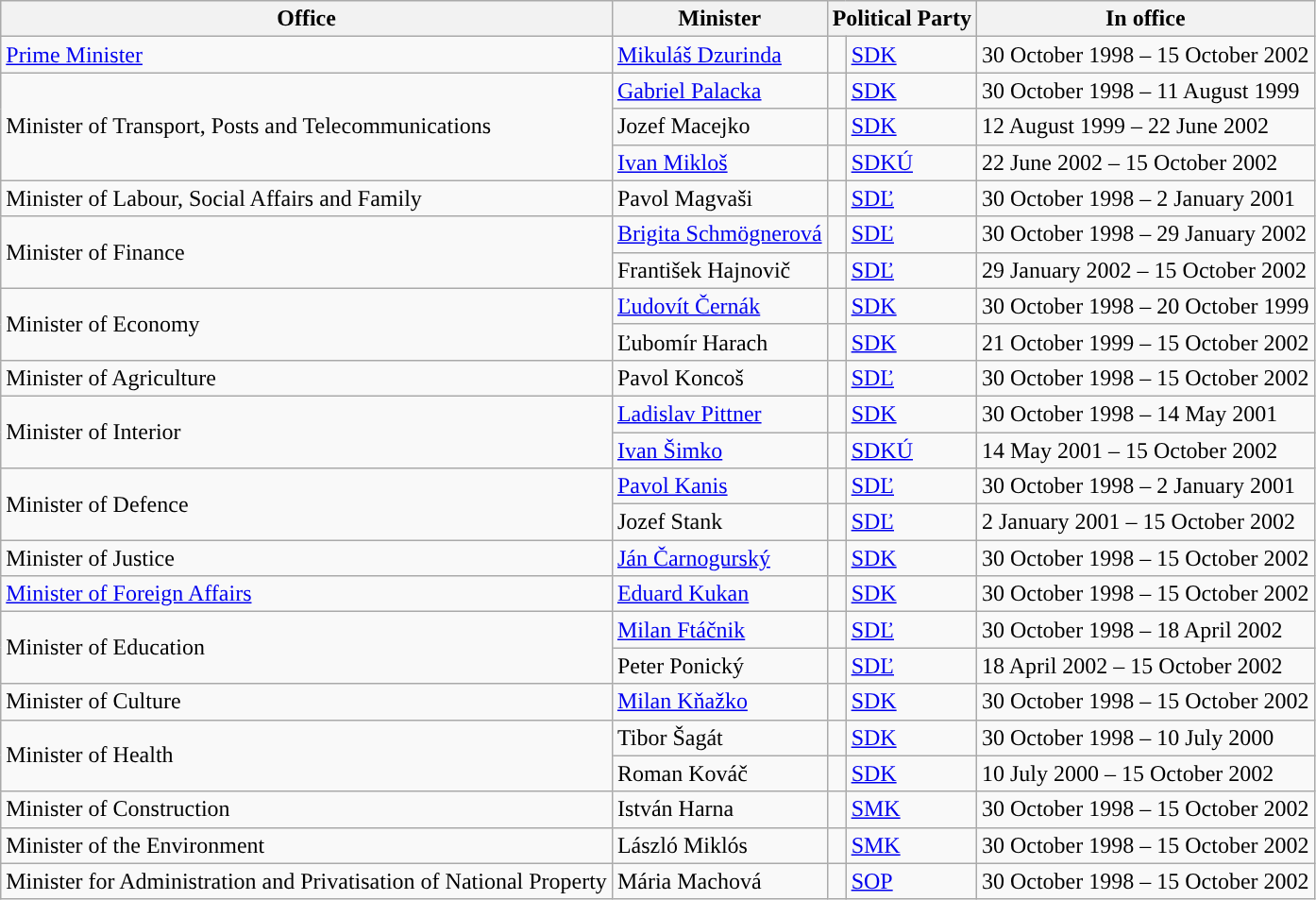<table class="wikitable">
<tr>
<th>Office</th>
<th>Minister</th>
<th colspan=2>Political Party</th>
<th>In office</th>
</tr>
<tr>
<td><a href='#'>Prime Minister</a></td>
<td><a href='#'>Mikuláš Dzurinda</a></td>
<td style="background-color: "></td>
<td><a href='#'>SDK</a></td>
<td>30 October 1998 – 15 October 2002</td>
</tr>
<tr>
<td rowspan=3>Minister of Transport, Posts and Telecommunications</td>
<td><a href='#'>Gabriel Palacka</a></td>
<td style="background-color: "></td>
<td><a href='#'>SDK</a></td>
<td>30 October 1998 – 11 August 1999</td>
</tr>
<tr>
<td>Jozef Macejko</td>
<td style="background-color: "></td>
<td><a href='#'>SDK</a></td>
<td>12 August 1999 – 22 June 2002</td>
</tr>
<tr>
<td><a href='#'>Ivan Mikloš</a></td>
<td style="background-color: "></td>
<td><a href='#'>SDKÚ</a></td>
<td>22 June 2002 – 15 October 2002</td>
</tr>
<tr>
<td>Minister of Labour, Social Affairs and Family</td>
<td>Pavol Magvaši</td>
<td style="background-color: "></td>
<td><a href='#'>SDĽ</a></td>
<td>30 October 1998 – 2 January 2001</td>
</tr>
<tr>
<td rowspan=2>Minister of Finance</td>
<td><a href='#'>Brigita Schmögnerová</a></td>
<td style="background-color: "></td>
<td><a href='#'>SDĽ</a></td>
<td>30 October 1998 – 29 January 2002</td>
</tr>
<tr>
<td>František Hajnovič</td>
<td style="background-color: "></td>
<td><a href='#'>SDĽ</a></td>
<td>29 January 2002 – 15 October 2002</td>
</tr>
<tr>
<td rowspan=2>Minister of Economy</td>
<td><a href='#'>Ľudovít Černák</a></td>
<td style="background-color: "></td>
<td><a href='#'>SDK</a></td>
<td>30 October 1998 – 20 October 1999</td>
</tr>
<tr>
<td>Ľubomír Harach</td>
<td style="background-color: "></td>
<td><a href='#'>SDK</a></td>
<td>21 October 1999 – 15 October 2002</td>
</tr>
<tr>
<td>Minister of Agriculture</td>
<td>Pavol Koncoš</td>
<td style="background-color: "></td>
<td><a href='#'>SDĽ</a></td>
<td>30 October 1998 – 15 October 2002</td>
</tr>
<tr>
<td rowspan=2>Minister of Interior</td>
<td><a href='#'>Ladislav Pittner</a></td>
<td style="background-color: "></td>
<td><a href='#'>SDK</a></td>
<td>30 October 1998 – 14 May 2001</td>
</tr>
<tr>
<td><a href='#'>Ivan Šimko</a></td>
<td style="background-color: "></td>
<td><a href='#'>SDKÚ</a></td>
<td>14 May 2001 – 15 October 2002</td>
</tr>
<tr>
<td rowspan=2>Minister of Defence</td>
<td><a href='#'>Pavol Kanis</a></td>
<td style="background-color: "></td>
<td><a href='#'>SDĽ</a></td>
<td>30 October 1998 – 2 January 2001</td>
</tr>
<tr>
<td>Jozef Stank</td>
<td style="background-color: "></td>
<td><a href='#'>SDĽ</a></td>
<td>2 January 2001 – 15 October 2002</td>
</tr>
<tr>
<td>Minister of Justice</td>
<td><a href='#'>Ján Čarnogurský</a></td>
<td style="background-color: "></td>
<td><a href='#'>SDK</a></td>
<td>30 October 1998 – 15 October 2002</td>
</tr>
<tr>
<td><a href='#'>Minister of Foreign Affairs</a></td>
<td><a href='#'>Eduard Kukan</a></td>
<td style="background-color: "></td>
<td><a href='#'>SDK</a></td>
<td>30 October 1998 – 15 October 2002</td>
</tr>
<tr>
<td rowspan=2>Minister of Education</td>
<td><a href='#'>Milan Ftáčnik</a></td>
<td style="background-color: "></td>
<td><a href='#'>SDĽ</a></td>
<td>30 October 1998 – 18 April 2002</td>
</tr>
<tr>
<td>Peter Ponický</td>
<td style="background-color: "></td>
<td><a href='#'>SDĽ</a></td>
<td>18 April 2002 – 15 October 2002</td>
</tr>
<tr>
<td>Minister of Culture</td>
<td><a href='#'>Milan Kňažko</a></td>
<td style="background-color: "></td>
<td><a href='#'>SDK</a></td>
<td>30 October 1998 – 15 October 2002</td>
</tr>
<tr>
<td rowspan=2>Minister of Health</td>
<td>Tibor Šagát</td>
<td style="background-color: "></td>
<td><a href='#'>SDK</a></td>
<td>30 October 1998 – 10 July 2000</td>
</tr>
<tr>
<td>Roman Kováč</td>
<td style="background-color: "></td>
<td><a href='#'>SDK</a></td>
<td>10 July 2000 – 15 October 2002</td>
</tr>
<tr>
<td>Minister of Construction</td>
<td>István Harna</td>
<td style="background-color: "></td>
<td><a href='#'>SMK</a></td>
<td>30 October 1998 – 15 October 2002</td>
</tr>
<tr>
<td>Minister of the Environment</td>
<td>László Miklós</td>
<td style="background-color: "></td>
<td><a href='#'>SMK</a></td>
<td>30 October 1998 – 15 October 2002</td>
</tr>
<tr>
<td>Minister for Administration and Privatisation of National Property</td>
<td>Mária Machová</td>
<td style="background-color: "></td>
<td><a href='#'>SOP</a></td>
<td>30 October 1998 – 15 October 2002</td>
</tr>
</table>
